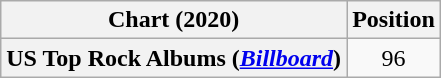<table class="wikitable plainrowheaders" style="text-align:center;">
<tr>
<th scope="col">Chart (2020)</th>
<th scope="col">Position</th>
</tr>
<tr>
<th scope="row">US Top Rock Albums (<em><a href='#'>Billboard</a></em>)</th>
<td>96</td>
</tr>
</table>
